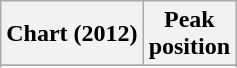<table class="wikitable sortable plainrowheaders">
<tr>
<th>Chart (2012)</th>
<th>Peak<br>position</th>
</tr>
<tr>
</tr>
<tr>
</tr>
<tr>
</tr>
<tr>
</tr>
<tr>
</tr>
</table>
